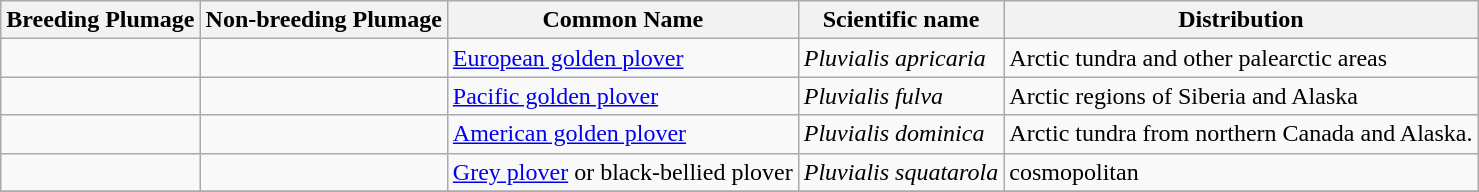<table class="wikitable">
<tr>
<th>Breeding Plumage</th>
<th>Non-breeding Plumage</th>
<th>Common Name</th>
<th>Scientific name</th>
<th>Distribution</th>
</tr>
<tr>
<td></td>
<td></td>
<td><a href='#'>European golden plover</a></td>
<td><em>Pluvialis apricaria</em></td>
<td>Arctic tundra and other palearctic areas</td>
</tr>
<tr>
<td></td>
<td></td>
<td><a href='#'>Pacific golden plover</a></td>
<td><em>Pluvialis fulva</em></td>
<td>Arctic regions of Siberia and Alaska</td>
</tr>
<tr>
<td></td>
<td></td>
<td><a href='#'>American golden plover</a></td>
<td><em>Pluvialis dominica</em></td>
<td>Arctic tundra from northern Canada and Alaska.</td>
</tr>
<tr>
<td></td>
<td></td>
<td><a href='#'>Grey plover</a> or black-bellied plover</td>
<td><em>Pluvialis squatarola</em></td>
<td>cosmopolitan</td>
</tr>
<tr>
</tr>
</table>
